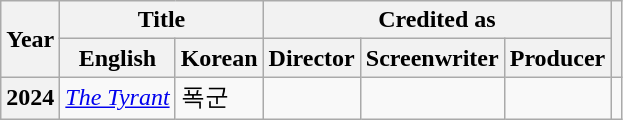<table class="wikitable plainrowheaders">
<tr>
<th rowspan="2" scope="col">Year</th>
<th colspan="2" scope="col">Title</th>
<th colspan="3" scope="col">Credited as</th>
<th rowspan="2" scope="col" class="unsortable"></th>
</tr>
<tr>
<th>English</th>
<th>Korean</th>
<th>Director</th>
<th>Screenwriter</th>
<th>Producer</th>
</tr>
<tr>
<th scope="row">2024</th>
<td><em><a href='#'>The Tyrant</a></em></td>
<td>폭군</td>
<td></td>
<td></td>
<td></td>
<td></td>
</tr>
</table>
